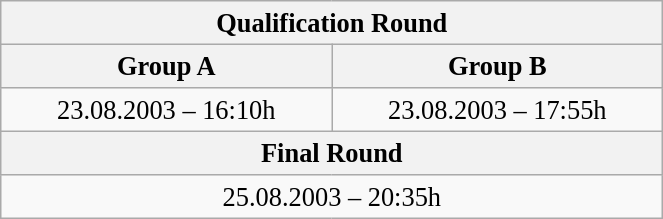<table class="wikitable" style=" text-align:center; font-size:110%;" width="35%">
<tr>
<th colspan="2">Qualification Round</th>
</tr>
<tr>
<th>Group A</th>
<th>Group B</th>
</tr>
<tr>
<td>23.08.2003 – 16:10h</td>
<td>23.08.2003 – 17:55h</td>
</tr>
<tr>
<th colspan="2">Final Round</th>
</tr>
<tr>
<td colspan="2">25.08.2003 – 20:35h</td>
</tr>
</table>
